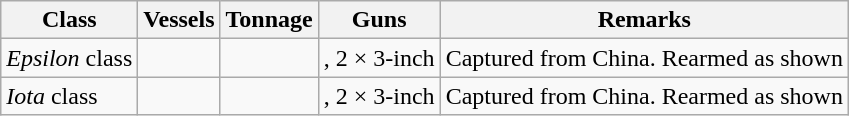<table class="wikitable" style="text-align:left">
<tr>
<th>Class</th>
<th>Vessels</th>
<th>Tonnage</th>
<th>Guns</th>
<th>Remarks</th>
</tr>
<tr>
<td><em>Epsilon</em> class</td>
<td></td>
<td></td>
<td>, 2 × 3-inch</td>
<td>Captured from China. Rearmed as shown</td>
</tr>
<tr>
<td><em>Iota</em> class</td>
<td></td>
<td></td>
<td>, 2 × 3-inch</td>
<td>Captured from China. Rearmed as shown</td>
</tr>
</table>
